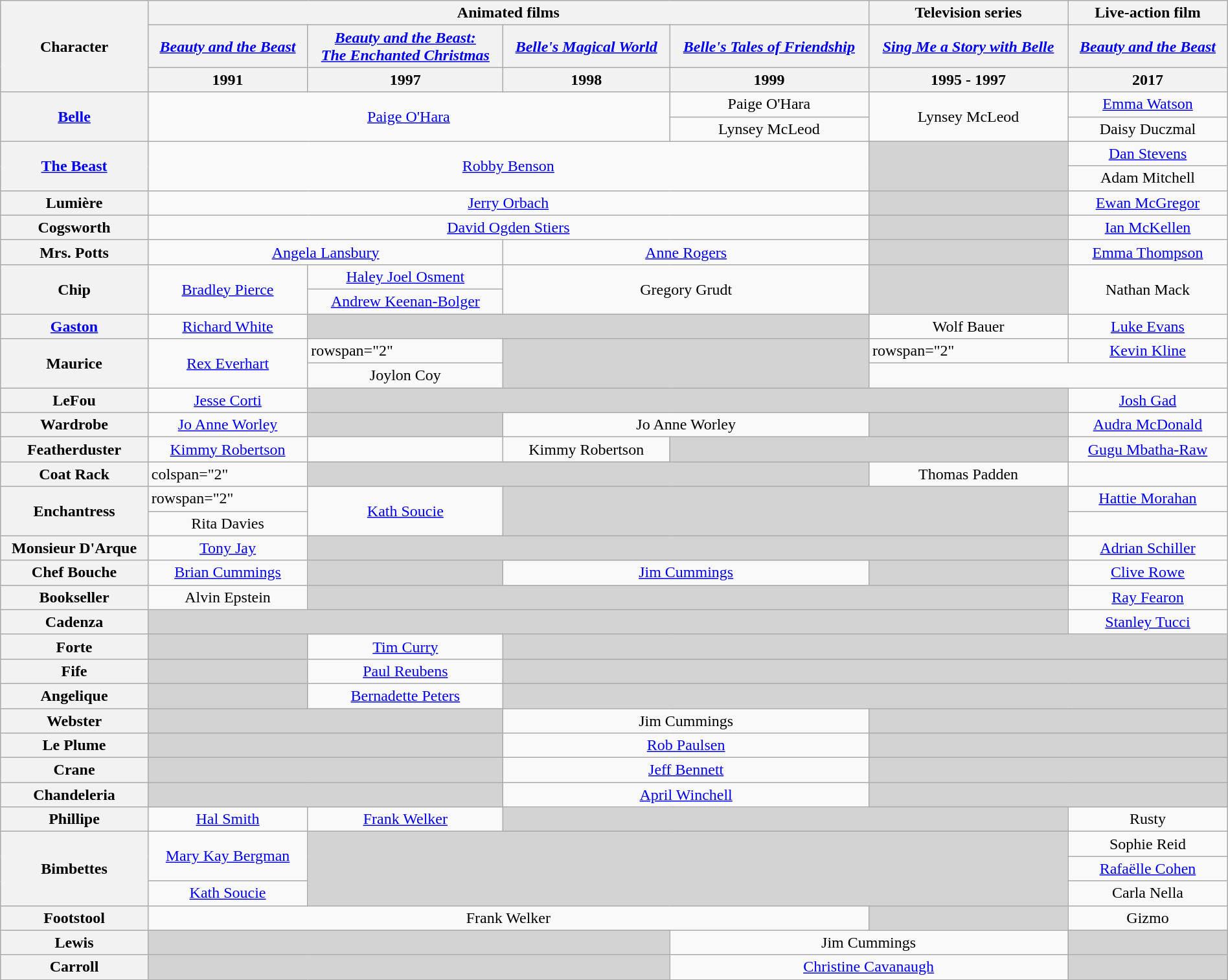<table class="wikitable" width="100%">
<tr>
<th rowspan="3">Character</th>
<th colspan="4">Animated films</th>
<th>Television series</th>
<th>Live-action film</th>
</tr>
<tr>
<th><em><a href='#'>Beauty and the Beast</a></em></th>
<th><em><a href='#'>Beauty and the Beast:<br>The Enchanted Christmas</a></em></th>
<th><em><a href='#'>Belle's Magical World</a></em></th>
<th><em><a href='#'>Belle's Tales of Friendship</a></em></th>
<th><em><a href='#'>Sing Me a Story with Belle</a></em></th>
<th><em><a href='#'>Beauty and the Beast</a></em></th>
</tr>
<tr>
<th>1991</th>
<th>1997</th>
<th>1998</th>
<th>1999</th>
<th>1995 - 1997</th>
<th>2017</th>
</tr>
<tr>
<th rowspan="2"><a href='#'>Belle</a></th>
<td rowspan="2" colspan="3" align="center"><a href='#'>Paige O'Hara</a></td>
<td align="center">Paige O'Hara</td>
<td rowspan="2" align="center">Lynsey McLeod</td>
<td align="center"><a href='#'>Emma Watson</a></td>
</tr>
<tr>
<td align="center">Lynsey McLeod</td>
<td align="center">Daisy Duczmal</td>
</tr>
<tr>
<th rowspan="2"><a href='#'>The Beast</a></th>
<td rowspan="2" colspan="4" align="center"><a href='#'>Robby Benson</a></td>
<td rowspan="2" align="center" style="background:#d3d3d3;"></td>
<td align="center"><a href='#'>Dan Stevens</a></td>
</tr>
<tr>
<td align="center">Adam Mitchell</td>
</tr>
<tr>
<th>Lumière</th>
<td colspan="4" align="center"><a href='#'>Jerry Orbach</a></td>
<td align="center" style="background:#d3d3d3;"></td>
<td align="center"><a href='#'>Ewan McGregor</a></td>
</tr>
<tr>
<th>Cogsworth</th>
<td colspan="4" align="center"><a href='#'>David Ogden Stiers</a></td>
<td align="center" style="background:#d3d3d3;"></td>
<td align="center"><a href='#'>Ian McKellen</a></td>
</tr>
<tr>
<th>Mrs. Potts</th>
<td colspan="2" align="center"><a href='#'>Angela Lansbury</a></td>
<td colspan="2" align="center"><a href='#'>Anne Rogers</a></td>
<td align="center" style="background:#d3d3d3;"></td>
<td align="center"><a href='#'>Emma Thompson</a></td>
</tr>
<tr>
<th rowspan="2">Chip</th>
<td rowspan="2" align="center"><a href='#'>Bradley Pierce</a></td>
<td align="center"><a href='#'>Haley Joel Osment</a></td>
<td rowspan="2" colspan="2" align="center">Gregory Grudt</td>
<td rowspan="2" align="center" style="background:#d3d3d3;"></td>
<td rowspan="2" align="center">Nathan Mack</td>
</tr>
<tr>
<td align="center"><a href='#'>Andrew Keenan-Bolger</a></td>
</tr>
<tr>
<th><a href='#'>Gaston</a></th>
<td align="center"><a href='#'>Richard White</a></td>
<td colspan="3" align="center" style="background:#d3d3d3;"></td>
<td align="center">Wolf Bauer</td>
<td align="center"><a href='#'>Luke Evans</a></td>
</tr>
<tr>
<th rowspan="2">Maurice</th>
<td rowspan="2" align="center"><a href='#'>Rex Everhart</a></td>
<td>rowspan="2" </td>
<td rowspan="2" colspan="2" align="center" style="background:#d3d3d3;"></td>
<td>rowspan="2" </td>
<td align="center"><a href='#'>Kevin Kline</a></td>
</tr>
<tr>
<td align="center">Joylon Coy</td>
</tr>
<tr>
<th>LeFou</th>
<td align="center"><a href='#'>Jesse Corti</a></td>
<td colspan="4" align="center" style="background:#d3d3d3;"></td>
<td align="center"><a href='#'>Josh Gad</a></td>
</tr>
<tr>
<th>Wardrobe</th>
<td align="center"><a href='#'>Jo Anne Worley</a></td>
<td align="center" style="background:#d3d3d3;"></td>
<td colspan="2" align="center">Jo Anne Worley</td>
<td align="center" style="background:#d3d3d3;"></td>
<td align="center"><a href='#'>Audra McDonald</a></td>
</tr>
<tr>
<th>Featherduster</th>
<td align="center"><a href='#'>Kimmy Robertson</a></td>
<td></td>
<td align="center">Kimmy Robertson</td>
<td colspan="2" align="center" style="background:#d3d3d3;"></td>
<td align="center"><a href='#'>Gugu Mbatha-Raw</a></td>
</tr>
<tr>
<th>Coat Rack</th>
<td>colspan="2" </td>
<td colspan="3" align="center" style="background:#d3d3d3;"></td>
<td align="center">Thomas Padden</td>
</tr>
<tr>
<th rowspan="2">Enchantress</th>
<td>rowspan="2" </td>
<td rowspan="2" align="center"><a href='#'>Kath Soucie</a></td>
<td rowspan="2" colspan="3" align="center" style="background:#d3d3d3;"></td>
<td align="center"><a href='#'>Hattie Morahan</a></td>
</tr>
<tr>
<td align="center">Rita Davies</td>
</tr>
<tr>
<th>Monsieur D'Arque</th>
<td align="center"><a href='#'>Tony Jay</a></td>
<td colspan="4" align="center" style="background:#d3d3d3;"></td>
<td align="center"><a href='#'>Adrian Schiller</a></td>
</tr>
<tr>
<th>Chef Bouche</th>
<td align="center"><a href='#'>Brian Cummings</a></td>
<td align="center" style="background:#d3d3d3;"></td>
<td colspan="2" align="center"><a href='#'>Jim Cummings</a></td>
<td align="center" style="background:#d3d3d3;"></td>
<td align="center"><a href='#'>Clive Rowe</a></td>
</tr>
<tr>
<th>Bookseller</th>
<td align="center">Alvin Epstein</td>
<td colspan="4" align="center" style="background:#d3d3d3;"></td>
<td align="center"><a href='#'>Ray Fearon</a></td>
</tr>
<tr>
<th>Cadenza</th>
<td colspan="5" align="center" style="background:#d3d3d3;"></td>
<td align="center"><a href='#'>Stanley Tucci</a></td>
</tr>
<tr>
<th>Forte</th>
<td align="center" style="background:#d3d3d3;"></td>
<td align="center"><a href='#'>Tim Curry</a></td>
<td colspan="4" align="center" style="background:#d3d3d3;"></td>
</tr>
<tr>
<th>Fife</th>
<td align="center" style="background:#d3d3d3;"></td>
<td align="center"><a href='#'>Paul Reubens</a></td>
<td colspan="4" align="center" style="background:#d3d3d3;"></td>
</tr>
<tr>
<th>Angelique</th>
<td align="center" style="background:#d3d3d3;"></td>
<td align="center"><a href='#'>Bernadette Peters</a></td>
<td colspan="4" align="center" style="background:#d3d3d3;"></td>
</tr>
<tr>
<th>Webster</th>
<td colspan="2" align="center" style="background:#d3d3d3;"></td>
<td colspan="2" align="center">Jim Cummings</td>
<td colspan="2" align="center" style="background:#d3d3d3;"></td>
</tr>
<tr>
<th>Le Plume</th>
<td colspan="2" align="center" style="background:#d3d3d3;"></td>
<td colspan="2" align="center"><a href='#'>Rob Paulsen</a></td>
<td colspan="2" align="center" style="background:#d3d3d3;"></td>
</tr>
<tr>
<th>Crane</th>
<td colspan="2" align="center" style="background:#d3d3d3;"></td>
<td colspan="2" align="center"><a href='#'>Jeff Bennett</a></td>
<td colspan="2" align="center" style="background:#d3d3d3;"></td>
</tr>
<tr>
<th>Chandeleria</th>
<td colspan="2" align="center" style="background:#d3d3d3;"></td>
<td colspan="2" align="center"><a href='#'>April Winchell</a></td>
<td colspan="2" align="center" style="background:#d3d3d3;"></td>
</tr>
<tr>
<th>Phillipe</th>
<td align="center"><a href='#'>Hal Smith</a></td>
<td align="center"><a href='#'>Frank Welker</a></td>
<td colspan="3" align="center" style="background:#d3d3d3;"></td>
<td align="center">Rusty</td>
</tr>
<tr>
<th rowspan="3">Bimbettes</th>
<td rowspan="2" align="center"><a href='#'>Mary Kay Bergman</a></td>
<td colspan="4" rowspan="3" align="center" style="background:#d3d3d3;"></td>
<td align="center">Sophie Reid</td>
</tr>
<tr>
<td align="center"><a href='#'>Rafaëlle Cohen</a></td>
</tr>
<tr>
<td align="center"><a href='#'>Kath Soucie</a></td>
<td align="center">Carla Nella</td>
</tr>
<tr>
<th>Footstool</th>
<td colspan="4" align="center">Frank Welker</td>
<td align="center" style="background:#d3d3d3;"></td>
<td align="center">Gizmo</td>
</tr>
<tr>
<th>Lewis</th>
<td colspan="3" align="center" style="background:#d3d3d3;"></td>
<td colspan="2" align="center">Jim Cummings</td>
<td align="center" style="background:#d3d3d3;"></td>
</tr>
<tr>
<th>Carroll</th>
<td colspan="3" align="center" style="background:#d3d3d3;"></td>
<td colspan="2" align="center"><a href='#'>Christine Cavanaugh</a></td>
<td align="center" style="background:#d3d3d3;"></td>
</tr>
</table>
